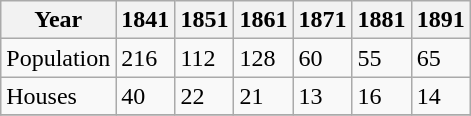<table class="wikitable">
<tr>
<th>Year</th>
<th>1841</th>
<th>1851</th>
<th>1861</th>
<th>1871</th>
<th>1881</th>
<th>1891</th>
</tr>
<tr>
<td>Population</td>
<td>216</td>
<td>112</td>
<td>128</td>
<td>60</td>
<td>55</td>
<td>65</td>
</tr>
<tr>
<td>Houses</td>
<td>40</td>
<td>22</td>
<td>21</td>
<td>13</td>
<td>16</td>
<td>14</td>
</tr>
<tr>
</tr>
</table>
